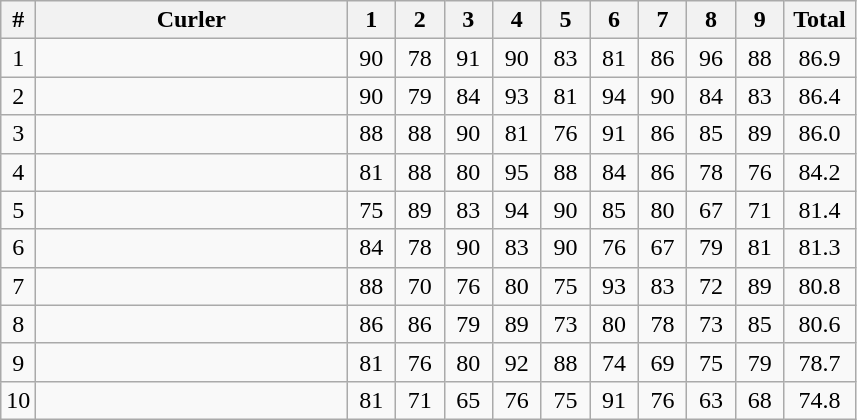<table class="wikitable sortable" style="text-align:center">
<tr>
<th>#</th>
<th width=200>Curler</th>
<th width=25>1</th>
<th width=25>2</th>
<th width=25>3</th>
<th width=25>4</th>
<th width=25>5</th>
<th width=25>6</th>
<th width=25>7</th>
<th width=25>8</th>
<th width=25>9</th>
<th width=40>Total</th>
</tr>
<tr>
<td>1</td>
<td align=left></td>
<td>90</td>
<td>78</td>
<td>91</td>
<td>90</td>
<td>83</td>
<td>81</td>
<td>86</td>
<td>96</td>
<td>88</td>
<td>86.9</td>
</tr>
<tr>
<td>2</td>
<td align=left></td>
<td>90</td>
<td>79</td>
<td>84</td>
<td>93</td>
<td>81</td>
<td>94</td>
<td>90</td>
<td>84</td>
<td>83</td>
<td>86.4</td>
</tr>
<tr>
<td>3</td>
<td align=left></td>
<td>88</td>
<td>88</td>
<td>90</td>
<td>81</td>
<td>76</td>
<td>91</td>
<td>86</td>
<td>85</td>
<td>89</td>
<td>86.0</td>
</tr>
<tr>
<td>4</td>
<td align=left></td>
<td>81</td>
<td>88</td>
<td>80</td>
<td>95</td>
<td>88</td>
<td>84</td>
<td>86</td>
<td>78</td>
<td>76</td>
<td>84.2</td>
</tr>
<tr>
<td>5</td>
<td align=left></td>
<td>75</td>
<td>89</td>
<td>83</td>
<td>94</td>
<td>90</td>
<td>85</td>
<td>80</td>
<td>67</td>
<td>71</td>
<td>81.4</td>
</tr>
<tr>
<td>6</td>
<td align=left></td>
<td>84</td>
<td>78</td>
<td>90</td>
<td>83</td>
<td>90</td>
<td>76</td>
<td>67</td>
<td>79</td>
<td>81</td>
<td>81.3</td>
</tr>
<tr>
<td>7</td>
<td align=left></td>
<td>88</td>
<td>70</td>
<td>76</td>
<td>80</td>
<td>75</td>
<td>93</td>
<td>83</td>
<td>72</td>
<td>89</td>
<td>80.8</td>
</tr>
<tr>
<td>8</td>
<td align=left></td>
<td>86</td>
<td>86</td>
<td>79</td>
<td>89</td>
<td>73</td>
<td>80</td>
<td>78</td>
<td>73</td>
<td>85</td>
<td>80.6</td>
</tr>
<tr>
<td>9</td>
<td align=left></td>
<td>81</td>
<td>76</td>
<td>80</td>
<td>92</td>
<td>88</td>
<td>74</td>
<td>69</td>
<td>75</td>
<td>79</td>
<td>78.7</td>
</tr>
<tr>
<td>10</td>
<td align=left></td>
<td>81</td>
<td>71</td>
<td>65</td>
<td>76</td>
<td>75</td>
<td>91</td>
<td>76</td>
<td>63</td>
<td>68</td>
<td>74.8</td>
</tr>
</table>
